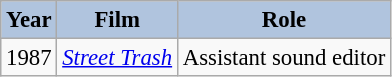<table class="wikitable" style="font-size:95%;">
<tr>
<th style="background:#B0C4DE;">Year</th>
<th style="background:#B0C4DE;">Film</th>
<th style="background:#B0C4DE;">Role</th>
</tr>
<tr>
<td>1987</td>
<td><em><a href='#'>Street Trash</a></em></td>
<td>Assistant sound editor</td>
</tr>
</table>
